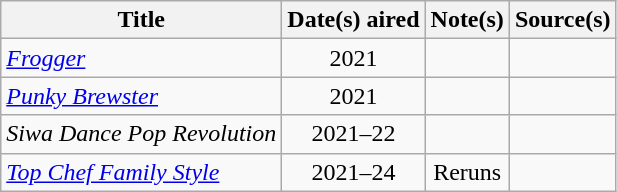<table class="wikitable plainrowheaders sortable" style="text-align:center;">
<tr>
<th scope="col">Title</th>
<th scope="col">Date(s) aired</th>
<th class="unsortable">Note(s)</th>
<th class="unsortable">Source(s)</th>
</tr>
<tr>
<td scope="row" style="text-align:left;"><em><a href='#'>Frogger</a></em></td>
<td>2021</td>
<td></td>
<td></td>
</tr>
<tr>
<td scope="row" style="text-align:left;"><em><a href='#'>Punky Brewster</a></em></td>
<td>2021</td>
<td></td>
<td></td>
</tr>
<tr>
<td scope="row" style="text-align:left;"><em>Siwa Dance Pop Revolution</em></td>
<td>2021–22</td>
<td></td>
<td></td>
</tr>
<tr>
<td scope="row" style="text-align:left;"><em><a href='#'>Top Chef Family Style</a></em></td>
<td>2021–24</td>
<td>Reruns</td>
<td></td>
</tr>
</table>
